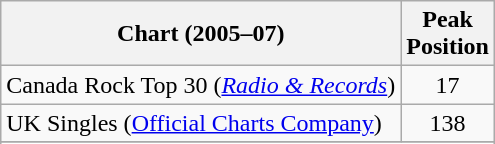<table class="wikitable sortable">
<tr>
<th>Chart (2005–07)</th>
<th>Peak<br>Position</th>
</tr>
<tr>
<td>Canada Rock Top 30 (<em><a href='#'>Radio & Records</a></em>)</td>
<td align="center">17</td>
</tr>
<tr>
<td>UK Singles (<a href='#'>Official Charts Company</a>)</td>
<td align="center">138</td>
</tr>
<tr>
</tr>
<tr>
</tr>
<tr>
</tr>
<tr>
</tr>
</table>
